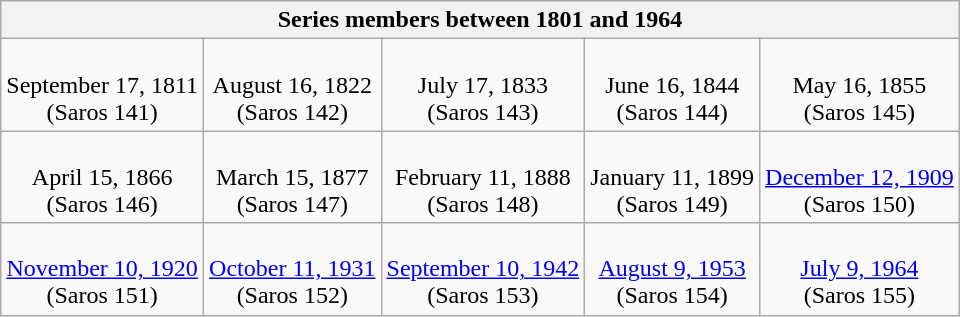<table class="wikitable mw-collapsible mw-collapsed">
<tr>
<th colspan=5>Series members between 1801 and 1964</th>
</tr>
<tr style="text-align:center;">
<td><br>September 17, 1811<br>(Saros 141)</td>
<td><br>August 16, 1822<br>(Saros 142)</td>
<td><br>July 17, 1833<br>(Saros 143)</td>
<td><br>June 16, 1844<br>(Saros 144)</td>
<td><br>May 16, 1855<br>(Saros 145)</td>
</tr>
<tr style="text-align:center;">
<td><br>April 15, 1866<br>(Saros 146)</td>
<td><br>March 15, 1877<br>(Saros 147)</td>
<td><br>February 11, 1888<br>(Saros 148)</td>
<td><br>January 11, 1899<br>(Saros 149)</td>
<td><br><a href='#'>December 12, 1909</a><br>(Saros 150)</td>
</tr>
<tr style="text-align:center;">
<td><br><a href='#'>November 10, 1920</a><br>(Saros 151)</td>
<td><br><a href='#'>October 11, 1931</a><br>(Saros 152)</td>
<td><br><a href='#'>September 10, 1942</a><br>(Saros 153)</td>
<td><br><a href='#'>August 9, 1953</a><br>(Saros 154)</td>
<td><br><a href='#'>July 9, 1964</a><br>(Saros 155)</td>
</tr>
</table>
